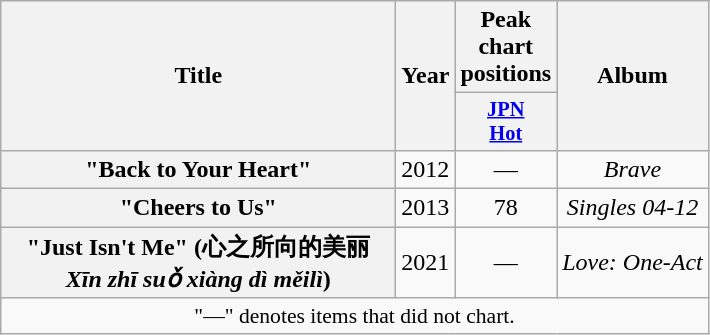<table class="wikitable plainrowheaders" style="text-align:center;">
<tr>
<th scope="col" rowspan="2" style="width:16em;">Title</th>
<th scope="col" rowspan="2">Year</th>
<th scope="col" colspan="1">Peak chart positions</th>
<th scope="col" rowspan="2">Album</th>
</tr>
<tr>
<th style="width:3em;font-size:85%"><a href='#'>JPN<br>Hot</a><br></th>
</tr>
<tr>
<th scope="row">"Back to Your Heart"<br></th>
<td>2012</td>
<td>—</td>
<td><em>Brave</em></td>
</tr>
<tr>
<th scope="row">"Cheers to Us"<br></th>
<td>2013</td>
<td>78</td>
<td><em>Singles 04-12</em></td>
</tr>
<tr>
<th scope="row">"Just Isn't Me" (心之所向的美丽 <em>Xīn zhī suǒ xiàng dì měilì</em>)<br></th>
<td>2021</td>
<td>—</td>
<td><em>Love: One-Act</em></td>
</tr>
<tr>
<td colspan="12" align="center" style="font-size:90%;">"—" denotes items that did not chart.</td>
</tr>
</table>
